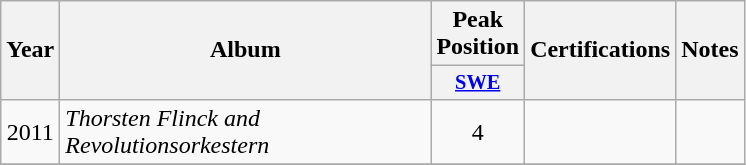<table class="wikitable plainrowheaders" style="text-align:center;" border="1">
<tr>
<th scope="col" rowspan="2">Year</th>
<th scope="col" rowspan="2" style="width:15em;">Album</th>
<th scope="col" colspan="1">Peak Position</th>
<th scope="col" rowspan="2">Certifications</th>
<th scope="col" rowspan="2">Notes</th>
</tr>
<tr>
<th scope="col" style="width:3em;font-size:85%;"><a href='#'>SWE</a><br></th>
</tr>
<tr>
<td>2011</td>
<td style="text-align:left;"><em>Thorsten Flinck and Revolutionsorkestern</em></td>
<td>4</td>
<td style="text-align:left;"></td>
<td style="text-align:left;"></td>
</tr>
<tr>
</tr>
</table>
